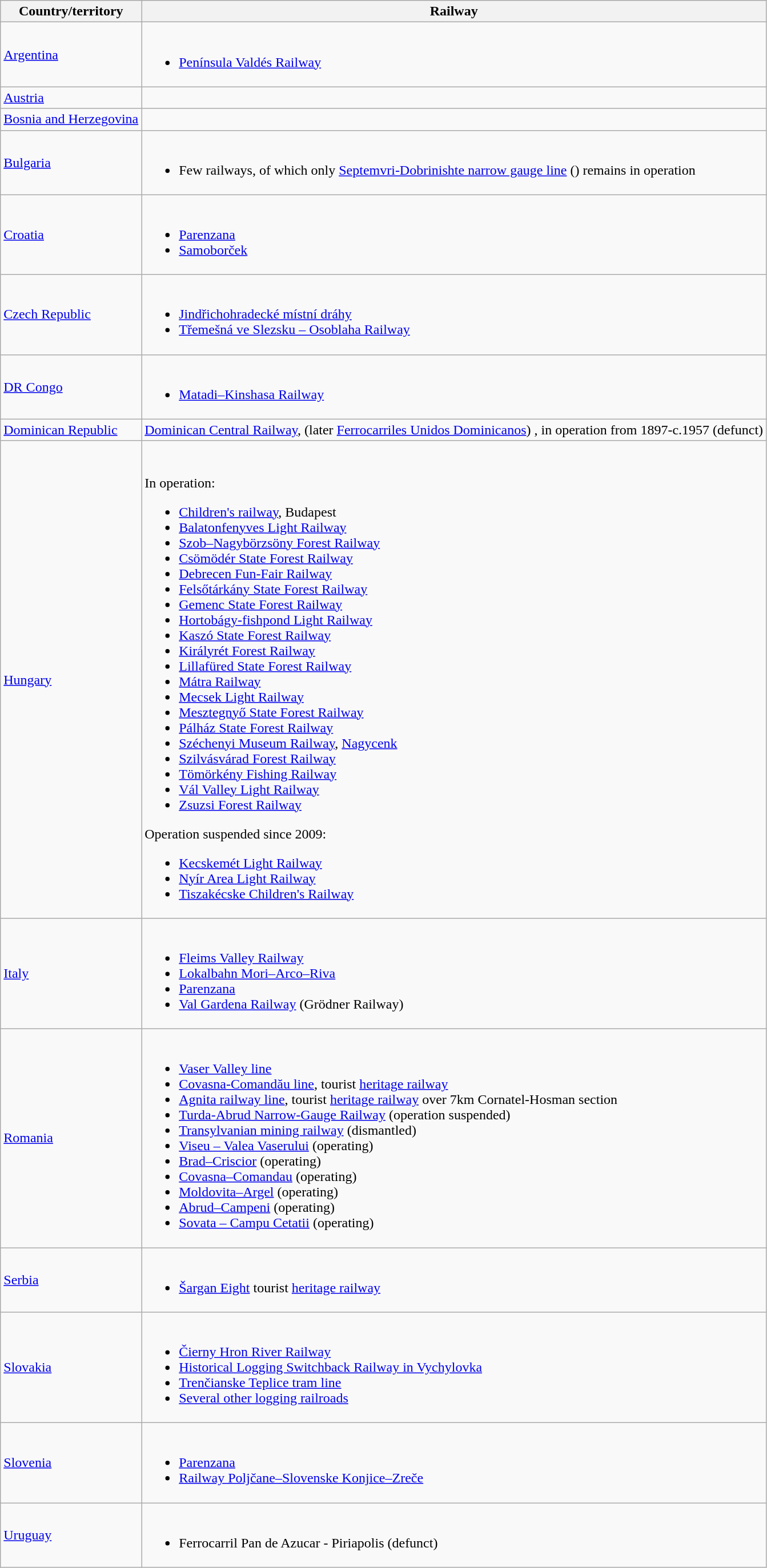<table class=wikitable>
<tr>
<th>Country/territory</th>
<th>Railway</th>
</tr>
<tr>
<td><a href='#'>Argentina</a></td>
<td><br><ul><li><a href='#'>Península Valdés Railway</a></li></ul></td>
</tr>
<tr>
<td><a href='#'>Austria</a></td>
<td><br></td>
</tr>
<tr>
<td><a href='#'>Bosnia and Herzegovina</a></td>
<td><br></td>
</tr>
<tr>
<td><a href='#'>Bulgaria</a></td>
<td><br><ul><li>Few railways, of which only <a href='#'>Septemvri-Dobrinishte narrow gauge line</a> () remains in operation</li></ul></td>
</tr>
<tr>
<td><a href='#'>Croatia</a></td>
<td><br><ul><li><a href='#'>Parenzana</a></li><li><a href='#'>Samoborček</a></li></ul></td>
</tr>
<tr>
<td><a href='#'>Czech Republic</a></td>
<td><br><ul><li><a href='#'>Jindřichohradecké místní dráhy</a></li><li><a href='#'>Třemešná ve Slezsku – Osoblaha Railway</a></li></ul></td>
</tr>
<tr>
<td><a href='#'>DR Congo</a></td>
<td><br><ul><li><a href='#'>Matadi–Kinshasa Railway</a></li></ul></td>
</tr>
<tr>
<td><a href='#'>Dominican Republic</a></td>
<td><a href='#'>Dominican Central Railway</a>, (later <a href='#'>Ferrocarriles Unidos Dominicanos</a>) , in operation from 1897-c.1957 (defunct) </td>
</tr>
<tr>
<td><a href='#'>Hungary</a></td>
<td><br><br>In operation:
<ul><li><a href='#'>Children's railway</a>, Budapest</li><li><a href='#'>Balatonfenyves Light Railway</a></li><li><a href='#'>Szob–Nagybörzsöny Forest Railway</a></li><li><a href='#'>Csömödér State Forest Railway</a></li><li><a href='#'>Debrecen Fun-Fair Railway</a></li><li><a href='#'>Felsőtárkány State Forest Railway</a></li><li><a href='#'>Gemenc State Forest Railway</a></li><li><a href='#'>Hortobágy-fishpond Light Railway</a></li><li><a href='#'>Kaszó State Forest Railway</a></li><li><a href='#'>Királyrét Forest Railway</a></li><li><a href='#'>Lillafüred State Forest Railway</a></li><li><a href='#'>Mátra Railway</a></li><li><a href='#'>Mecsek Light Railway</a></li><li><a href='#'>Mesztegnyő State Forest Railway</a></li><li><a href='#'>Pálház State Forest Railway</a></li><li><a href='#'>Széchenyi Museum Railway</a>, <a href='#'>Nagycenk</a></li><li><a href='#'>Szilvásvárad Forest Railway</a></li><li><a href='#'>Tömörkény Fishing Railway</a></li><li><a href='#'>Vál Valley Light Railway</a></li><li><a href='#'>Zsuzsi Forest Railway</a></li></ul>
Operation suspended since 2009:
<ul><li><a href='#'>Kecskemét Light Railway</a></li><li><a href='#'>Nyír Area Light Railway</a></li><li><a href='#'>Tiszakécske Children's Railway</a></li></ul></td>
</tr>
<tr>
<td><a href='#'>Italy</a></td>
<td><br><ul><li><a href='#'>Fleims Valley Railway</a></li><li><a href='#'>Lokalbahn Mori–Arco–Riva</a></li><li><a href='#'>Parenzana</a></li><li><a href='#'>Val Gardena Railway</a> (Grödner Railway)</li></ul></td>
</tr>
<tr>
<td><a href='#'>Romania</a></td>
<td><br>
<ul><li><a href='#'>Vaser Valley line</a></li><li><a href='#'>Covasna-Comandău line</a>, tourist <a href='#'>heritage railway</a></li><li><a href='#'>Agnita railway line</a>, tourist <a href='#'>heritage railway</a> over 7km Cornatel-Hosman section</li><li><a href='#'>Turda-Abrud Narrow-Gauge Railway</a> (operation suspended)</li><li><a href='#'>Transylvanian mining railway</a> (dismantled)</li><li><a href='#'>Viseu – Valea Vaserului</a> (operating)</li><li><a href='#'>Brad–Criscior</a> (operating)</li><li><a href='#'>Covasna–Comandau</a> (operating)</li><li><a href='#'>Moldovita–Argel</a> (operating)</li><li><a href='#'>Abrud–Campeni</a> (operating)</li><li><a href='#'>Sovata – Campu Cetatii</a> (operating)</li></ul></td>
</tr>
<tr>
<td><a href='#'>Serbia</a></td>
<td><br><ul><li><a href='#'>Šargan Eight</a> tourist <a href='#'>heritage railway</a></li></ul></td>
</tr>
<tr>
<td><a href='#'>Slovakia</a></td>
<td><br><ul><li><a href='#'>Čierny Hron River Railway</a></li><li><a href='#'>Historical Logging Switchback Railway in Vychylovka</a></li><li><a href='#'>Trenčianske Teplice tram line</a></li><li><a href='#'>Several other logging railroads</a></li></ul></td>
</tr>
<tr>
<td><a href='#'>Slovenia</a></td>
<td><br><ul><li><a href='#'>Parenzana</a></li><li><a href='#'>Railway Poljčane–Slovenske Konjice–Zreče</a></li></ul></td>
</tr>
<tr>
<td><a href='#'>Uruguay</a></td>
<td><br><ul><li>Ferrocarril Pan de Azucar - Piriapolis (defunct)</li></ul></td>
</tr>
</table>
